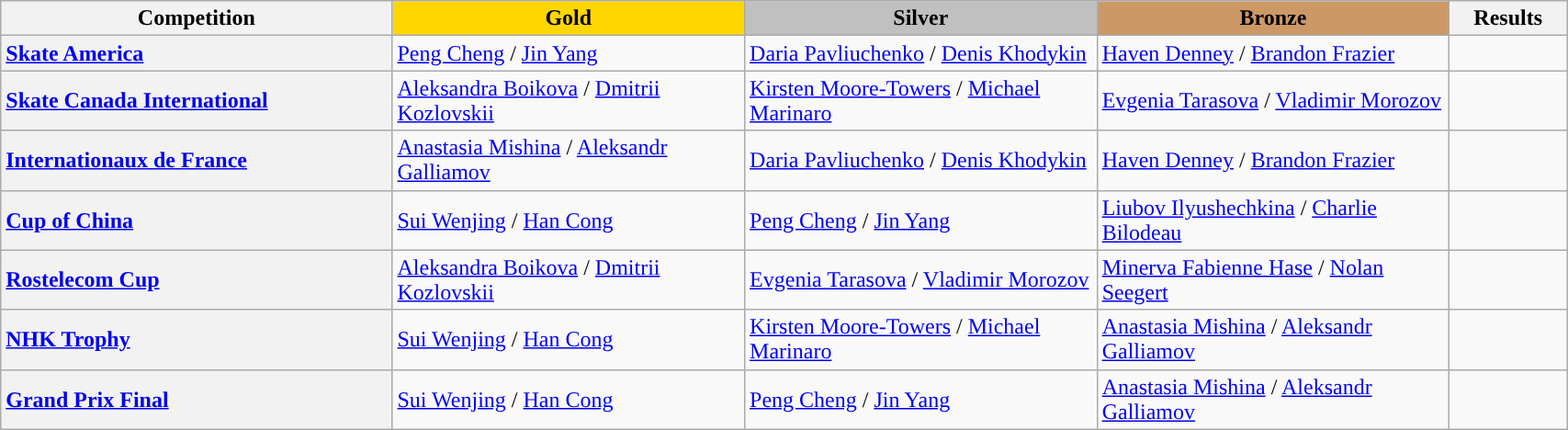<table class="wikitable unsortable" style="text-align:left; width:90%;">
<tr>
<th scope="col" style="text-align:center; width:25%;">Competition</th>
<td scope="col" style="text-align:center; width:22.5%; background:gold"><strong>Gold</strong></td>
<td scope="col" style="text-align:center; width:22.5%; background:silver"><strong>Silver</strong></td>
<td scope="col" style="text-align:center; width:22.5%; background:#c96"><strong>Bronze</strong></td>
<th scope="col" style="text-align:center; width:7.5%;">Results</th>
</tr>
<tr>
<th scope="row" style="text-align:left"> <a href='#'>Skate America</a></th>
<td> <a href='#'>Peng Cheng</a> / <a href='#'>Jin Yang</a></td>
<td> <a href='#'>Daria Pavliuchenko</a> / <a href='#'>Denis Khodykin</a></td>
<td> <a href='#'>Haven Denney</a> / <a href='#'>Brandon Frazier</a></td>
<td></td>
</tr>
<tr>
<th scope="row" style="text-align:left"> <a href='#'>Skate Canada International</a></th>
<td> <a href='#'>Aleksandra Boikova</a> / <a href='#'>Dmitrii Kozlovskii</a></td>
<td> <a href='#'>Kirsten Moore-Towers</a> / <a href='#'>Michael Marinaro</a></td>
<td> <a href='#'>Evgenia Tarasova</a> / <a href='#'>Vladimir Morozov</a></td>
<td></td>
</tr>
<tr>
<th scope="row" style="text-align:left"> <a href='#'>Internationaux de France</a></th>
<td> <a href='#'>Anastasia Mishina</a> / <a href='#'>Aleksandr Galliamov</a></td>
<td> <a href='#'>Daria Pavliuchenko</a> / <a href='#'>Denis Khodykin</a></td>
<td> <a href='#'>Haven Denney</a> / <a href='#'>Brandon Frazier</a></td>
<td></td>
</tr>
<tr>
<th scope="row" style="text-align:left"> <a href='#'>Cup of China</a></th>
<td> <a href='#'>Sui Wenjing</a> / <a href='#'>Han Cong</a></td>
<td> <a href='#'>Peng Cheng</a> / <a href='#'>Jin Yang</a></td>
<td> <a href='#'>Liubov Ilyushechkina</a> / <a href='#'>Charlie Bilodeau</a></td>
<td></td>
</tr>
<tr>
<th scope="row" style="text-align:left"> <a href='#'>Rostelecom Cup</a></th>
<td> <a href='#'>Aleksandra Boikova</a> / <a href='#'>Dmitrii Kozlovskii</a></td>
<td> <a href='#'>Evgenia Tarasova</a> / <a href='#'>Vladimir Morozov</a></td>
<td> <a href='#'>Minerva Fabienne Hase</a> / <a href='#'>Nolan Seegert</a></td>
<td></td>
</tr>
<tr>
<th scope="row" style="text-align:left"> <a href='#'>NHK Trophy</a></th>
<td> <a href='#'>Sui Wenjing</a> / <a href='#'>Han Cong</a></td>
<td> <a href='#'>Kirsten Moore-Towers</a> / <a href='#'>Michael Marinaro</a></td>
<td> <a href='#'>Anastasia Mishina</a> / <a href='#'>Aleksandr Galliamov</a></td>
<td></td>
</tr>
<tr>
<th scope="row" style="text-align:left"> <a href='#'>Grand Prix Final</a></th>
<td> <a href='#'>Sui Wenjing</a> / <a href='#'>Han Cong</a></td>
<td> <a href='#'>Peng Cheng</a> / <a href='#'>Jin Yang</a></td>
<td> <a href='#'>Anastasia Mishina</a> / <a href='#'>Aleksandr Galliamov</a></td>
<td></td>
</tr>
</table>
